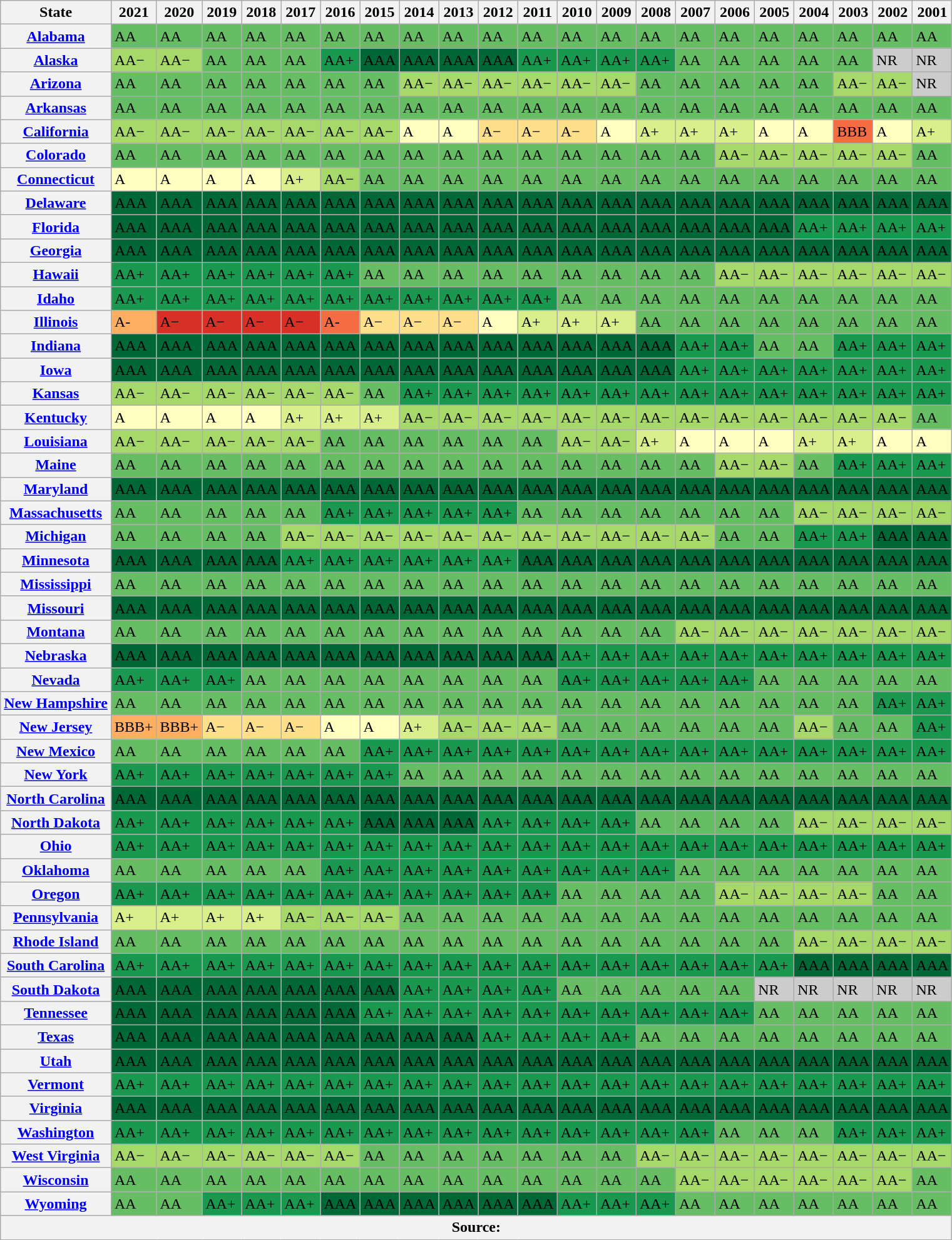<table class="wikitable sortable plainrowheaders">
<tr>
<th scope="col">State</th>
<th scope="col">2021</th>
<th scope="col">2020</th>
<th scope="col">2019</th>
<th scope="col">2018</th>
<th scope="col">2017</th>
<th scope="col">2016</th>
<th scope="col">2015</th>
<th scope="col">2014</th>
<th scope="col">2013</th>
<th scope="col">2012</th>
<th scope="col">2011</th>
<th scope="col">2010</th>
<th scope="col">2009</th>
<th scope="col">2008</th>
<th scope="col">2007</th>
<th scope="col">2006</th>
<th scope="col">2005</th>
<th scope="col">2004</th>
<th scope="col">2003</th>
<th scope="col">2002</th>
<th scope="col">2001</th>
</tr>
<tr>
<th scope="row"><a href='#'>Alabama</a></th>
<td style="background-color:#66bd63;">AA</td>
<td style="background-color:#66bd63;">AA</td>
<td style="background-color:#66bd63;">AA</td>
<td style="background-color:#66bd63;">AA</td>
<td style="background-color:#66bd63;">AA</td>
<td style="background-color:#66bd63;">AA</td>
<td style="background-color:#66bd63;">AA</td>
<td style="background-color:#66bd63;">AA</td>
<td style="background-color:#66bd63;">AA</td>
<td style="background-color:#66bd63;">AA</td>
<td style="background-color:#66bd63;">AA</td>
<td style="background-color:#66bd63;">AA</td>
<td style="background-color:#66bd63;">AA</td>
<td style="background-color:#66bd63;">AA</td>
<td style="background-color:#66bd63;">AA</td>
<td style="background-color:#66bd63;">AA</td>
<td style="background-color:#66bd63;">AA</td>
<td style="background-color:#66bd63;">AA</td>
<td style="background-color:#66bd63;">AA</td>
<td style="background-color:#66bd63;">AA</td>
<td style="background-color:#66bd63;">AA</td>
</tr>
<tr>
<th scope="row"><a href='#'>Alaska</a></th>
<td style="background-color:#a6d96a;">AA−</td>
<td style="background-color:#a6d96a;">AA−</td>
<td style="background-color:#66bd63;">AA</td>
<td style="background-color:#66bd63;">AA</td>
<td style="background-color:#66bd63;">AA</td>
<td style="background-color:#1a9850;">AA+</td>
<td style="background-color:#006837;">AAA</td>
<td style="background-color:#006837;">AAA</td>
<td style="background-color:#006837;">AAA</td>
<td style="background-color:#006837;">AAA</td>
<td style="background-color:#1a9850;">AA+</td>
<td style="background-color:#1a9850;">AA+</td>
<td style="background-color:#1a9850;">AA+</td>
<td style="background-color:#1a9850;">AA+</td>
<td style="background-color:#66bd63;">AA</td>
<td style="background-color:#66bd63;">AA</td>
<td style="background-color:#66bd63;">AA</td>
<td style="background-color:#66bd63;">AA</td>
<td style="background-color:#66bd63;">AA</td>
<td style="background-color:#cccccc;">NR</td>
<td style="background-color:#cccccc;">NR</td>
</tr>
<tr>
<th scope="row"><a href='#'>Arizona</a></th>
<td style="background-color:#66bd63;">AA</td>
<td style="background-color:#66bd63;">AA</td>
<td style="background-color:#66bd63;">AA</td>
<td style="background-color:#66bd63;">AA</td>
<td style="background-color:#66bd63;">AA</td>
<td style="background-color:#66bd63;">AA</td>
<td style="background-color:#66bd63;">AA</td>
<td style="background-color:#a6d96a;">AA−</td>
<td style="background-color:#a6d96a;">AA−</td>
<td style="background-color:#a6d96a;">AA−</td>
<td style="background-color:#a6d96a;">AA−</td>
<td style="background-color:#a6d96a;">AA−</td>
<td style="background-color:#a6d96a;">AA−</td>
<td style="background-color:#66bd63;">AA</td>
<td style="background-color:#66bd63;">AA</td>
<td style="background-color:#66bd63;">AA</td>
<td style="background-color:#66bd63;">AA</td>
<td style="background-color:#66bd63;">AA</td>
<td style="background-color:#a6d96a;">AA−</td>
<td style="background-color:#a6d96a;">AA−</td>
<td style="background-color:#cccccc;">NR</td>
</tr>
<tr>
<th scope="row"><a href='#'>Arkansas</a></th>
<td style="background-color:#66bd63;">AA</td>
<td style="background-color:#66bd63;">AA</td>
<td style="background-color:#66bd63;">AA</td>
<td style="background-color:#66bd63;">AA</td>
<td style="background-color:#66bd63;">AA</td>
<td style="background-color:#66bd63;">AA</td>
<td style="background-color:#66bd63;">AA</td>
<td style="background-color:#66bd63;">AA</td>
<td style="background-color:#66bd63;">AA</td>
<td style="background-color:#66bd63;">AA</td>
<td style="background-color:#66bd63;">AA</td>
<td style="background-color:#66bd63;">AA</td>
<td style="background-color:#66bd63;">AA</td>
<td style="background-color:#66bd63;">AA</td>
<td style="background-color:#66bd63;">AA</td>
<td style="background-color:#66bd63;">AA</td>
<td style="background-color:#66bd63;">AA</td>
<td style="background-color:#66bd63;">AA</td>
<td style="background-color:#66bd63;">AA</td>
<td style="background-color:#66bd63;">AA</td>
<td style="background-color:#66bd63;">AA</td>
</tr>
<tr>
<th scope="row"><a href='#'>California</a></th>
<td style="background-color:#a6d96a;">AA−</td>
<td style="background-color:#a6d96a;">AA−</td>
<td style="background-color:#a6d96a;">AA−</td>
<td style="background-color:#a6d96a;">AA−</td>
<td style="background-color:#a6d96a;">AA−</td>
<td style="background-color:#a6d96a;">AA−</td>
<td style="background-color:#a6d96a;">AA−</td>
<td style="background-color:#ffffbf;">A</td>
<td style="background-color:#ffffbf;">A</td>
<td style="background-color:#fee08b;">A−</td>
<td style="background-color:#fee08b;">A−</td>
<td style="background-color:#fee08b;">A−</td>
<td style="background-color:#ffffbf;">A</td>
<td style="background-color:#d9ef8b;">A+</td>
<td style="background-color:#d9ef8b;">A+</td>
<td style="background-color:#d9ef8b;">A+</td>
<td style="background-color:#ffffbf;">A</td>
<td style="background-color:#ffffbf;">A</td>
<td style="background-color:#f46d43;">BBB</td>
<td style="background-color:#ffffbf;">A</td>
<td style="background-color:#d9ef8b;">A+</td>
</tr>
<tr>
<th scope="row"><a href='#'>Colorado</a></th>
<td style="background-color:#66bd63;">AA</td>
<td style="background-color:#66bd63;">AA</td>
<td style="background-color:#66bd63;">AA</td>
<td style="background-color:#66bd63;">AA</td>
<td style="background-color:#66bd63;">AA</td>
<td style="background-color:#66bd63;">AA</td>
<td style="background-color:#66bd63;">AA</td>
<td style="background-color:#66bd63;">AA</td>
<td style="background-color:#66bd63;">AA</td>
<td style="background-color:#66bd63;">AA</td>
<td style="background-color:#66bd63;">AA</td>
<td style="background-color:#66bd63;">AA</td>
<td style="background-color:#66bd63;">AA</td>
<td style="background-color:#66bd63;">AA</td>
<td style="background-color:#66bd63;">AA</td>
<td style="background-color:#a6d96a;">AA−</td>
<td style="background-color:#a6d96a;">AA−</td>
<td style="background-color:#a6d96a;">AA−</td>
<td style="background-color:#a6d96a;">AA−</td>
<td style="background-color:#a6d96a;">AA−</td>
<td style="background-color:#66bd63;">AA</td>
</tr>
<tr>
<th scope="row"><a href='#'>Connecticut</a></th>
<td style="background-color:#ffffbf;">A</td>
<td style="background-color:#ffffbf;">A</td>
<td style="background-color:#ffffbf;">A</td>
<td style="background-color:#ffffbf;">A</td>
<td style="background-color:#d9ef8b;">A+</td>
<td style="background-color:#a6d96a;">AA−</td>
<td style="background-color:#66bd63;">AA</td>
<td style="background-color:#66bd63;">AA</td>
<td style="background-color:#66bd63;">AA</td>
<td style="background-color:#66bd63;">AA</td>
<td style="background-color:#66bd63;">AA</td>
<td style="background-color:#66bd63;">AA</td>
<td style="background-color:#66bd63;">AA</td>
<td style="background-color:#66bd63;">AA</td>
<td style="background-color:#66bd63;">AA</td>
<td style="background-color:#66bd63;">AA</td>
<td style="background-color:#66bd63;">AA</td>
<td style="background-color:#66bd63;">AA</td>
<td style="background-color:#66bd63;">AA</td>
<td style="background-color:#66bd63;">AA</td>
<td style="background-color:#66bd63;">AA</td>
</tr>
<tr>
<th scope="row"><a href='#'>Delaware</a></th>
<td style="background-color:#006837;">AAA</td>
<td style="background-color:#006837;">AAA</td>
<td style="background-color:#006837;">AAA</td>
<td style="background-color:#006837;">AAA</td>
<td style="background-color:#006837;">AAA</td>
<td style="background-color:#006837;">AAA</td>
<td style="background-color:#006837;">AAA</td>
<td style="background-color:#006837;">AAA</td>
<td style="background-color:#006837;">AAA</td>
<td style="background-color:#006837;">AAA</td>
<td style="background-color:#006837;">AAA</td>
<td style="background-color:#006837;">AAA</td>
<td style="background-color:#006837;">AAA</td>
<td style="background-color:#006837;">AAA</td>
<td style="background-color:#006837;">AAA</td>
<td style="background-color:#006837;">AAA</td>
<td style="background-color:#006837;">AAA</td>
<td style="background-color:#006837;">AAA</td>
<td style="background-color:#006837;">AAA</td>
<td style="background-color:#006837;">AAA</td>
<td style="background-color:#006837;">AAA</td>
</tr>
<tr>
<th scope="row"><a href='#'>Florida</a></th>
<td style="background-color:#006837;">AAA</td>
<td style="background-color:#006837;">AAA</td>
<td style="background-color:#006837;">AAA</td>
<td style="background-color:#006837;">AAA</td>
<td style="background-color:#006837;">AAA</td>
<td style="background-color:#006837;">AAA</td>
<td style="background-color:#006837;">AAA</td>
<td style="background-color:#006837;">AAA</td>
<td style="background-color:#006837;">AAA</td>
<td style="background-color:#006837;">AAA</td>
<td style="background-color:#006837;">AAA</td>
<td style="background-color:#006837;">AAA</td>
<td style="background-color:#006837;">AAA</td>
<td style="background-color:#006837;">AAA</td>
<td style="background-color:#006837;">AAA</td>
<td style="background-color:#006837;">AAA</td>
<td style="background-color:#006837;">AAA</td>
<td style="background-color:#1a9850;">AA+</td>
<td style="background-color:#1a9850;">AA+</td>
<td style="background-color:#1a9850;">AA+</td>
<td style="background-color:#1a9850;">AA+</td>
</tr>
<tr>
<th scope="row"><a href='#'>Georgia</a></th>
<td style="background-color:#006837;">AAA</td>
<td style="background-color:#006837;">AAA</td>
<td style="background-color:#006837;">AAA</td>
<td style="background-color:#006837;">AAA</td>
<td style="background-color:#006837;">AAA</td>
<td style="background-color:#006837;">AAA</td>
<td style="background-color:#006837;">AAA</td>
<td style="background-color:#006837;">AAA</td>
<td style="background-color:#006837;">AAA</td>
<td style="background-color:#006837;">AAA</td>
<td style="background-color:#006837;">AAA</td>
<td style="background-color:#006837;">AAA</td>
<td style="background-color:#006837;">AAA</td>
<td style="background-color:#006837;">AAA</td>
<td style="background-color:#006837;">AAA</td>
<td style="background-color:#006837;">AAA</td>
<td style="background-color:#006837;">AAA</td>
<td style="background-color:#006837;">AAA</td>
<td style="background-color:#006837;">AAA</td>
<td style="background-color:#006837;">AAA</td>
<td style="background-color:#006837;">AAA</td>
</tr>
<tr>
<th scope="row"><a href='#'>Hawaii</a></th>
<td style="background-color:#1a9850;">AA+</td>
<td style="background-color:#1a9850;">AA+</td>
<td style="background-color:#1a9850;">AA+</td>
<td style="background-color:#1a9850;">AA+</td>
<td style="background-color:#1a9850;">AA+</td>
<td style="background-color:#1a9850;">AA+</td>
<td style="background-color:#66bd63;">AA</td>
<td style="background-color:#66bd63;">AA</td>
<td style="background-color:#66bd63;">AA</td>
<td style="background-color:#66bd63;">AA</td>
<td style="background-color:#66bd63;">AA</td>
<td style="background-color:#66bd63;">AA</td>
<td style="background-color:#66bd63;">AA</td>
<td style="background-color:#66bd63;">AA</td>
<td style="background-color:#66bd63;">AA</td>
<td style="background-color:#a6d96a;">AA−</td>
<td style="background-color:#a6d96a;">AA−</td>
<td style="background-color:#a6d96a;">AA−</td>
<td style="background-color:#a6d96a;">AA−</td>
<td style="background-color:#a6d96a;">AA−</td>
<td style="background-color:#a6d96a;">AA−</td>
</tr>
<tr>
<th scope="row"><a href='#'>Idaho</a></th>
<td style="background-color:#1a9850;">AA+</td>
<td style="background-color:#1a9850;">AA+</td>
<td style="background-color:#1a9850;">AA+</td>
<td style="background-color:#1a9850;">AA+</td>
<td style="background-color:#1a9850;">AA+</td>
<td style="background-color:#1a9850;">AA+</td>
<td style="background-color:#1a9850;">AA+</td>
<td style="background-color:#1a9850;">AA+</td>
<td style="background-color:#1a9850;">AA+</td>
<td style="background-color:#1a9850;">AA+</td>
<td style="background-color:#1a9850;">AA+</td>
<td style="background-color:#66bd63;">AA</td>
<td style="background-color:#66bd63;">AA</td>
<td style="background-color:#66bd63;">AA</td>
<td style="background-color:#66bd63;">AA</td>
<td style="background-color:#66bd63;">AA</td>
<td style="background-color:#66bd63;">AA</td>
<td style="background-color:#66bd63;">AA</td>
<td style="background-color:#66bd63;">AA</td>
<td style="background-color:#66bd63;">AA</td>
<td style="background-color:#66bd63;">AA</td>
</tr>
<tr>
<th scope="row"><a href='#'>Illinois</a></th>
<td style="background-color:#fdae61;">A-</td>
<td style="background-color:#d73027;">A−</td>
<td style="background-color:#d73027;">A−</td>
<td style="background-color:#d73027;">A−</td>
<td style="background-color:#d73027;">A−</td>
<td style="background-color:#f46d43;">A-</td>
<td style="background-color:#fee08b;">A−</td>
<td style="background-color:#fee08b;">A−</td>
<td style="background-color:#fee08b;">A−</td>
<td style="background-color:#ffffbf;">A</td>
<td style="background-color:#d9ef8b;">A+</td>
<td style="background-color:#d9ef8b;">A+</td>
<td style="background-color:#d9ef8b;">A+</td>
<td style="background-color:#66bd63;">AA</td>
<td style="background-color:#66bd63;">AA</td>
<td style="background-color:#66bd63;">AA</td>
<td style="background-color:#66bd63;">AA</td>
<td style="background-color:#66bd63;">AA</td>
<td style="background-color:#66bd63;">AA</td>
<td style="background-color:#66bd63;">AA</td>
<td style="background-color:#66bd63;">AA</td>
</tr>
<tr>
<th scope="row"><a href='#'>Indiana</a></th>
<td style="background-color:#006837;">AAA</td>
<td style="background-color:#006837;">AAA</td>
<td style="background-color:#006837;">AAA</td>
<td style="background-color:#006837;">AAA</td>
<td style="background-color:#006837;">AAA</td>
<td style="background-color:#006837;">AAA</td>
<td style="background-color:#006837;">AAA</td>
<td style="background-color:#006837;">AAA</td>
<td style="background-color:#006837;">AAA</td>
<td style="background-color:#006837;">AAA</td>
<td style="background-color:#006837;">AAA</td>
<td style="background-color:#006837;">AAA</td>
<td style="background-color:#006837;">AAA</td>
<td style="background-color:#006837;">AAA</td>
<td style="background-color:#1a9850;">AA+</td>
<td style="background-color:#1a9850;">AA+</td>
<td style="background-color:#66bd63;">AA</td>
<td style="background-color:#66bd63;">AA</td>
<td style="background-color:#1a9850;">AA+</td>
<td style="background-color:#1a9850;">AA+</td>
<td style="background-color:#1a9850;">AA+</td>
</tr>
<tr>
<th scope="row"><a href='#'>Iowa</a></th>
<td style="background-color:#006837;">AAA</td>
<td style="background-color:#006837;">AAA</td>
<td style="background-color:#006837;">AAA</td>
<td style="background-color:#006837;">AAA</td>
<td style="background-color:#006837;">AAA</td>
<td style="background-color:#006837;">AAA</td>
<td style="background-color:#006837;">AAA</td>
<td style="background-color:#006837;">AAA</td>
<td style="background-color:#006837;">AAA</td>
<td style="background-color:#006837;">AAA</td>
<td style="background-color:#006837;">AAA</td>
<td style="background-color:#006837;">AAA</td>
<td style="background-color:#006837;">AAA</td>
<td style="background-color:#006837;">AAA</td>
<td style="background-color:#1a9850;">AA+</td>
<td style="background-color:#1a9850;">AA+</td>
<td style="background-color:#1a9850;">AA+</td>
<td style="background-color:#1a9850;">AA+</td>
<td style="background-color:#1a9850;">AA+</td>
<td style="background-color:#1a9850;">AA+</td>
<td style="background-color:#1a9850;">AA+</td>
</tr>
<tr>
<th scope="row"><a href='#'>Kansas</a></th>
<td style="background-color:#a6d96a;">AA−</td>
<td style="background-color:#a6d96a;">AA−</td>
<td style="background-color:#a6d96a;">AA−</td>
<td style="background-color:#a6d96a;">AA−</td>
<td style="background-color:#a6d96a;">AA−</td>
<td style="background-color:#a6d96a;">AA−</td>
<td style="background-color:#66bd63;">AA</td>
<td style="background-color:#1a9850;">AA+</td>
<td style="background-color:#1a9850;">AA+</td>
<td style="background-color:#1a9850;">AA+</td>
<td style="background-color:#1a9850;">AA+</td>
<td style="background-color:#1a9850;">AA+</td>
<td style="background-color:#1a9850;">AA+</td>
<td style="background-color:#1a9850;">AA+</td>
<td style="background-color:#1a9850;">AA+</td>
<td style="background-color:#1a9850;">AA+</td>
<td style="background-color:#1a9850;">AA+</td>
<td style="background-color:#1a9850;">AA+</td>
<td style="background-color:#1a9850;">AA+</td>
<td style="background-color:#1a9850;">AA+</td>
<td style="background-color:#1a9850;">AA+</td>
</tr>
<tr>
<th scope="row"><a href='#'>Kentucky</a></th>
<td style="background-color:#ffffbf;">A</td>
<td style="background-color:#ffffbf;">A</td>
<td style="background-color:#ffffbf;">A</td>
<td style="background-color:#ffffbf;">A</td>
<td style="background-color:#d9ef8b;">A+</td>
<td style="background-color:#d9ef8b;">A+</td>
<td style="background-color:#d9ef8b;">A+</td>
<td style="background-color:#a6d96a;">AA−</td>
<td style="background-color:#a6d96a;">AA−</td>
<td style="background-color:#a6d96a;">AA−</td>
<td style="background-color:#a6d96a;">AA−</td>
<td style="background-color:#a6d96a;">AA−</td>
<td style="background-color:#a6d96a;">AA−</td>
<td style="background-color:#a6d96a;">AA−</td>
<td style="background-color:#a6d96a;">AA−</td>
<td style="background-color:#a6d96a;">AA−</td>
<td style="background-color:#a6d96a;">AA−</td>
<td style="background-color:#a6d96a;">AA−</td>
<td style="background-color:#a6d96a;">AA−</td>
<td style="background-color:#a6d96a;">AA−</td>
<td style="background-color:#66bd63;">AA</td>
</tr>
<tr>
<th scope="row"><a href='#'>Louisiana</a></th>
<td style="background-color:#a6d96a;">AA−</td>
<td style="background-color:#a6d96a;">AA−</td>
<td style="background-color:#a6d96a;">AA−</td>
<td style="background-color:#a6d96a;">AA−</td>
<td style="background-color:#a6d96a;">AA−</td>
<td style="background-color:#66bd63;">AA</td>
<td style="background-color:#66bd63;">AA</td>
<td style="background-color:#66bd63;">AA</td>
<td style="background-color:#66bd63;">AA</td>
<td style="background-color:#66bd63;">AA</td>
<td style="background-color:#66bd63;">AA</td>
<td style="background-color:#a6d96a;">AA−</td>
<td style="background-color:#a6d96a;">AA−</td>
<td style="background-color:#d9ef8b;">A+</td>
<td style="background-color:#ffffbf;">A</td>
<td style="background-color:#ffffbf;">A</td>
<td style="background-color:#ffffbf;">A</td>
<td style="background-color:#d9ef8b;">A+</td>
<td style="background-color:#d9ef8b;">A+</td>
<td style="background-color:#ffffbf;">A</td>
<td style="background-color:#ffffbf;">A</td>
</tr>
<tr>
<th scope="row"><a href='#'>Maine</a></th>
<td style="background-color:#66bd63;">AA</td>
<td style="background-color:#66bd63;">AA</td>
<td style="background-color:#66bd63;">AA</td>
<td style="background-color:#66bd63;">AA</td>
<td style="background-color:#66bd63;">AA</td>
<td style="background-color:#66bd63;">AA</td>
<td style="background-color:#66bd63;">AA</td>
<td style="background-color:#66bd63;">AA</td>
<td style="background-color:#66bd63;">AA</td>
<td style="background-color:#66bd63;">AA</td>
<td style="background-color:#66bd63;">AA</td>
<td style="background-color:#66bd63;">AA</td>
<td style="background-color:#66bd63;">AA</td>
<td style="background-color:#66bd63;">AA</td>
<td style="background-color:#66bd63;">AA</td>
<td style="background-color:#a6d96a;">AA−</td>
<td style="background-color:#a6d96a;">AA−</td>
<td style="background-color:#66bd63;">AA</td>
<td style="background-color:#1a9850;">AA+</td>
<td style="background-color:#1a9850;">AA+</td>
<td style="background-color:#1a9850;">AA+</td>
</tr>
<tr>
<th scope="row"><a href='#'>Maryland</a></th>
<td style="background-color:#006837;">AAA</td>
<td style="background-color:#006837;">AAA</td>
<td style="background-color:#006837;">AAA</td>
<td style="background-color:#006837;">AAA</td>
<td style="background-color:#006837;">AAA</td>
<td style="background-color:#006837;">AAA</td>
<td style="background-color:#006837;">AAA</td>
<td style="background-color:#006837;">AAA</td>
<td style="background-color:#006837;">AAA</td>
<td style="background-color:#006837;">AAA</td>
<td style="background-color:#006837;">AAA</td>
<td style="background-color:#006837;">AAA</td>
<td style="background-color:#006837;">AAA</td>
<td style="background-color:#006837;">AAA</td>
<td style="background-color:#006837;">AAA</td>
<td style="background-color:#006837;">AAA</td>
<td style="background-color:#006837;">AAA</td>
<td style="background-color:#006837;">AAA</td>
<td style="background-color:#006837;">AAA</td>
<td style="background-color:#006837;">AAA</td>
<td style="background-color:#006837;">AAA</td>
</tr>
<tr>
<th scope="row"><a href='#'>Massachusetts</a></th>
<td style="background-color:#66bd63;">AA</td>
<td style="background-color:#66bd63;">AA</td>
<td style="background-color:#66bd63;">AA</td>
<td style="background-color:#66bd63;">AA</td>
<td style="background-color:#66bd63;">AA</td>
<td style="background-color:#1a9850;">AA+</td>
<td style="background-color:#1a9850;">AA+</td>
<td style="background-color:#1a9850;">AA+</td>
<td style="background-color:#1a9850;">AA+</td>
<td style="background-color:#1a9850;">AA+</td>
<td style="background-color:#66bd63;">AA</td>
<td style="background-color:#66bd63;">AA</td>
<td style="background-color:#66bd63;">AA</td>
<td style="background-color:#66bd63;">AA</td>
<td style="background-color:#66bd63;">AA</td>
<td style="background-color:#66bd63;">AA</td>
<td style="background-color:#66bd63;">AA</td>
<td style="background-color:#a6d96a;">AA−</td>
<td style="background-color:#a6d96a;">AA−</td>
<td style="background-color:#a6d96a;">AA−</td>
<td style="background-color:#a6d96a;">AA−</td>
</tr>
<tr>
<th scope="row"><a href='#'>Michigan</a></th>
<td style="background-color:#66bd63;">AA</td>
<td style="background-color:#66bd63;">AA</td>
<td style="background-color:#66bd63;">AA</td>
<td style="background-color:#66bd63;">AA</td>
<td style="background-color:#a6d96a;">AA−</td>
<td style="background-color:#a6d96a;">AA−</td>
<td style="background-color:#a6d96a;">AA−</td>
<td style="background-color:#a6d96a;">AA−</td>
<td style="background-color:#a6d96a;">AA−</td>
<td style="background-color:#a6d96a;">AA−</td>
<td style="background-color:#a6d96a;">AA−</td>
<td style="background-color:#a6d96a;">AA−</td>
<td style="background-color:#a6d96a;">AA−</td>
<td style="background-color:#a6d96a;">AA−</td>
<td style="background-color:#a6d96a;">AA−</td>
<td style="background-color:#66bd63;">AA</td>
<td style="background-color:#66bd63;">AA</td>
<td style="background-color:#1a9850;">AA+</td>
<td style="background-color:#1a9850;">AA+</td>
<td style="background-color:#006837;">AAA</td>
<td style="background-color:#006837;">AAA</td>
</tr>
<tr>
<th scope="row"><a href='#'>Minnesota</a></th>
<td style="background-color:#006837;">AAA</td>
<td style="background-color:#006837;">AAA</td>
<td style="background-color:#006837;">AAA</td>
<td style="background-color:#006837;">AAA</td>
<td style="background-color:#1a9850;">AA+</td>
<td style="background-color:#1a9850;">AA+</td>
<td style="background-color:#1a9850;">AA+</td>
<td style="background-color:#1a9850;">AA+</td>
<td style="background-color:#1a9850;">AA+</td>
<td style="background-color:#1a9850;">AA+</td>
<td style="background-color:#006837;">AAA</td>
<td style="background-color:#006837;">AAA</td>
<td style="background-color:#006837;">AAA</td>
<td style="background-color:#006837;">AAA</td>
<td style="background-color:#006837;">AAA</td>
<td style="background-color:#006837;">AAA</td>
<td style="background-color:#006837;">AAA</td>
<td style="background-color:#006837;">AAA</td>
<td style="background-color:#006837;">AAA</td>
<td style="background-color:#006837;">AAA</td>
<td style="background-color:#006837;">AAA</td>
</tr>
<tr>
<th scope="row"><a href='#'>Mississippi</a></th>
<td style="background-color:#66bd63;">AA</td>
<td style="background-color:#66bd63;">AA</td>
<td style="background-color:#66bd63;">AA</td>
<td style="background-color:#66bd63;">AA</td>
<td style="background-color:#66bd63;">AA</td>
<td style="background-color:#66bd63;">AA</td>
<td style="background-color:#66bd63;">AA</td>
<td style="background-color:#66bd63;">AA</td>
<td style="background-color:#66bd63;">AA</td>
<td style="background-color:#66bd63;">AA</td>
<td style="background-color:#66bd63;">AA</td>
<td style="background-color:#66bd63;">AA</td>
<td style="background-color:#66bd63;">AA</td>
<td style="background-color:#66bd63;">AA</td>
<td style="background-color:#66bd63;">AA</td>
<td style="background-color:#66bd63;">AA</td>
<td style="background-color:#66bd63;">AA</td>
<td style="background-color:#66bd63;">AA</td>
<td style="background-color:#66bd63;">AA</td>
<td style="background-color:#66bd63;">AA</td>
<td style="background-color:#66bd63;">AA</td>
</tr>
<tr>
<th scope="row"><a href='#'>Missouri</a></th>
<td style="background-color:#006837;">AAA</td>
<td style="background-color:#006837;">AAA</td>
<td style="background-color:#006837;">AAA</td>
<td style="background-color:#006837;">AAA</td>
<td style="background-color:#006837;">AAA</td>
<td style="background-color:#006837;">AAA</td>
<td style="background-color:#006837;">AAA</td>
<td style="background-color:#006837;">AAA</td>
<td style="background-color:#006837;">AAA</td>
<td style="background-color:#006837;">AAA</td>
<td style="background-color:#006837;">AAA</td>
<td style="background-color:#006837;">AAA</td>
<td style="background-color:#006837;">AAA</td>
<td style="background-color:#006837;">AAA</td>
<td style="background-color:#006837;">AAA</td>
<td style="background-color:#006837;">AAA</td>
<td style="background-color:#006837;">AAA</td>
<td style="background-color:#006837;">AAA</td>
<td style="background-color:#006837;">AAA</td>
<td style="background-color:#006837;">AAA</td>
<td style="background-color:#006837;">AAA</td>
</tr>
<tr>
<th scope="row"><a href='#'>Montana</a></th>
<td style="background-color:#66bd63;">AA</td>
<td style="background-color:#66bd63;">AA</td>
<td style="background-color:#66bd63;">AA</td>
<td style="background-color:#66bd63;">AA</td>
<td style="background-color:#66bd63;">AA</td>
<td style="background-color:#66bd63;">AA</td>
<td style="background-color:#66bd63;">AA</td>
<td style="background-color:#66bd63;">AA</td>
<td style="background-color:#66bd63;">AA</td>
<td style="background-color:#66bd63;">AA</td>
<td style="background-color:#66bd63;">AA</td>
<td style="background-color:#66bd63;">AA</td>
<td style="background-color:#66bd63;">AA</td>
<td style="background-color:#66bd63;">AA</td>
<td style="background-color:#a6d96a;">AA−</td>
<td style="background-color:#a6d96a;">AA−</td>
<td style="background-color:#a6d96a;">AA−</td>
<td style="background-color:#a6d96a;">AA−</td>
<td style="background-color:#a6d96a;">AA−</td>
<td style="background-color:#a6d96a;">AA−</td>
<td style="background-color:#a6d96a;">AA−</td>
</tr>
<tr>
<th scope="row"><a href='#'>Nebraska</a></th>
<td style="background-color:#006837;">AAA</td>
<td style="background-color:#006837;">AAA</td>
<td style="background-color:#006837;">AAA</td>
<td style="background-color:#006837;">AAA</td>
<td style="background-color:#006837;">AAA</td>
<td style="background-color:#006837;">AAA</td>
<td style="background-color:#006837;">AAA</td>
<td style="background-color:#006837;">AAA</td>
<td style="background-color:#006837;">AAA</td>
<td style="background-color:#006837;">AAA</td>
<td style="background-color:#006837;">AAA</td>
<td style="background-color:#1a9850;">AA+</td>
<td style="background-color:#1a9850;">AA+</td>
<td style="background-color:#1a9850;">AA+</td>
<td style="background-color:#1a9850;">AA+</td>
<td style="background-color:#1a9850;">AA+</td>
<td style="background-color:#1a9850;">AA+</td>
<td style="background-color:#1a9850;">AA+</td>
<td style="background-color:#1a9850;">AA+</td>
<td style="background-color:#1a9850;">AA+</td>
<td style="background-color:#1a9850;">AA+</td>
</tr>
<tr>
<th scope="row"><a href='#'>Nevada</a></th>
<td style="background-color:#1a9850;">AA+</td>
<td style="background-color:#1a9850;">AA+</td>
<td style="background-color:#1a9850;">AA+</td>
<td style="background-color:#66bd63;">AA</td>
<td style="background-color:#66bd63;">AA</td>
<td style="background-color:#66bd63;">AA</td>
<td style="background-color:#66bd63;">AA</td>
<td style="background-color:#66bd63;">AA</td>
<td style="background-color:#66bd63;">AA</td>
<td style="background-color:#66bd63;">AA</td>
<td style="background-color:#66bd63;">AA</td>
<td style="background-color:#1a9850;">AA+</td>
<td style="background-color:#1a9850;">AA+</td>
<td style="background-color:#1a9850;">AA+</td>
<td style="background-color:#1a9850;">AA+</td>
<td style="background-color:#1a9850;">AA+</td>
<td style="background-color:#66bd63;">AA</td>
<td style="background-color:#66bd63;">AA</td>
<td style="background-color:#66bd63;">AA</td>
<td style="background-color:#66bd63;">AA</td>
<td style="background-color:#66bd63;">AA</td>
</tr>
<tr>
<th scope="row"><a href='#'>New Hampshire</a></th>
<td style="background-color:#66bd63;">AA</td>
<td style="background-color:#66bd63;">AA</td>
<td style="background-color:#66bd63;">AA</td>
<td style="background-color:#66bd63;">AA</td>
<td style="background-color:#66bd63;">AA</td>
<td style="background-color:#66bd63;">AA</td>
<td style="background-color:#66bd63;">AA</td>
<td style="background-color:#66bd63;">AA</td>
<td style="background-color:#66bd63;">AA</td>
<td style="background-color:#66bd63;">AA</td>
<td style="background-color:#66bd63;">AA</td>
<td style="background-color:#66bd63;">AA</td>
<td style="background-color:#66bd63;">AA</td>
<td style="background-color:#66bd63;">AA</td>
<td style="background-color:#66bd63;">AA</td>
<td style="background-color:#66bd63;">AA</td>
<td style="background-color:#66bd63;">AA</td>
<td style="background-color:#66bd63;">AA</td>
<td style="background-color:#66bd63;">AA</td>
<td style="background-color:#1a9850;">AA+</td>
<td style="background-color:#1a9850;">AA+</td>
</tr>
<tr>
<th scope="row"><a href='#'>New Jersey</a></th>
<td style="background-color:#fdae61;">BBB+</td>
<td style="background-color:#fdae61;">BBB+</td>
<td style="background-color:#fee08b;">A−</td>
<td style="background-color:#fee08b;">A−</td>
<td style="background-color:#fee08b;">A−</td>
<td style="background-color:#ffffbf;">A</td>
<td style="background-color:#ffffbf;">A</td>
<td style="background-color:#d9ef8b;">A+</td>
<td style="background-color:#a6d96a;">AA−</td>
<td style="background-color:#a6d96a;">AA−</td>
<td style="background-color:#a6d96a;">AA−</td>
<td style="background-color:#66bd63;">AA</td>
<td style="background-color:#66bd63;">AA</td>
<td style="background-color:#66bd63;">AA</td>
<td style="background-color:#66bd63;">AA</td>
<td style="background-color:#66bd63;">AA</td>
<td style="background-color:#66bd63;">AA</td>
<td style="background-color:#a6d96a;">AA−</td>
<td style="background-color:#66bd63;">AA</td>
<td style="background-color:#66bd63;">AA</td>
<td style="background-color:#1a9850;">AA+</td>
</tr>
<tr>
<th scope="row"><a href='#'>New Mexico</a></th>
<td style="background-color:#66bd63;">AA</td>
<td style="background-color:#66bd63;">AA</td>
<td style="background-color:#66bd63;">AA</td>
<td style="background-color:#66bd63;">AA</td>
<td style="background-color:#66bd63;">AA</td>
<td style="background-color:#66bd63;">AA</td>
<td style="background-color:#1a9850;">AA+</td>
<td style="background-color:#1a9850;">AA+</td>
<td style="background-color:#1a9850;">AA+</td>
<td style="background-color:#1a9850;">AA+</td>
<td style="background-color:#1a9850;">AA+</td>
<td style="background-color:#1a9850;">AA+</td>
<td style="background-color:#1a9850;">AA+</td>
<td style="background-color:#1a9850;">AA+</td>
<td style="background-color:#1a9850;">AA+</td>
<td style="background-color:#1a9850;">AA+</td>
<td style="background-color:#1a9850;">AA+</td>
<td style="background-color:#1a9850;">AA+</td>
<td style="background-color:#1a9850;">AA+</td>
<td style="background-color:#1a9850;">AA+</td>
<td style="background-color:#1a9850;">AA+</td>
</tr>
<tr>
<th scope="row"><a href='#'>New York</a></th>
<td style="background-color:#1a9850;">AA+</td>
<td style="background-color:#1a9850;">AA+</td>
<td style="background-color:#1a9850;">AA+</td>
<td style="background-color:#1a9850;">AA+</td>
<td style="background-color:#1a9850;">AA+</td>
<td style="background-color:#1a9850;">AA+</td>
<td style="background-color:#1a9850;">AA+</td>
<td style="background-color:#66bd63;">AA</td>
<td style="background-color:#66bd63;">AA</td>
<td style="background-color:#66bd63;">AA</td>
<td style="background-color:#66bd63;">AA</td>
<td style="background-color:#66bd63;">AA</td>
<td style="background-color:#66bd63;">AA</td>
<td style="background-color:#66bd63;">AA</td>
<td style="background-color:#66bd63;">AA</td>
<td style="background-color:#66bd63;">AA</td>
<td style="background-color:#66bd63;">AA</td>
<td style="background-color:#66bd63;">AA</td>
<td style="background-color:#66bd63;">AA</td>
<td style="background-color:#66bd63;">AA</td>
<td style="background-color:#66bd63;">AA</td>
</tr>
<tr>
<th scope="row"><a href='#'>North Carolina</a></th>
<td style="background-color:#006837;">AAA</td>
<td style="background-color:#006837;">AAA</td>
<td style="background-color:#006837;">AAA</td>
<td style="background-color:#006837;">AAA</td>
<td style="background-color:#006837;">AAA</td>
<td style="background-color:#006837;">AAA</td>
<td style="background-color:#006837;">AAA</td>
<td style="background-color:#006837;">AAA</td>
<td style="background-color:#006837;">AAA</td>
<td style="background-color:#006837;">AAA</td>
<td style="background-color:#006837;">AAA</td>
<td style="background-color:#006837;">AAA</td>
<td style="background-color:#006837;">AAA</td>
<td style="background-color:#006837;">AAA</td>
<td style="background-color:#006837;">AAA</td>
<td style="background-color:#006837;">AAA</td>
<td style="background-color:#006837;">AAA</td>
<td style="background-color:#006837;">AAA</td>
<td style="background-color:#006837;">AAA</td>
<td style="background-color:#006837;">AAA</td>
<td style="background-color:#006837;">AAA</td>
</tr>
<tr>
<th scope="row"><a href='#'>North Dakota</a></th>
<td style="background-color:#1a9850;">AA+</td>
<td style="background-color:#1a9850;">AA+</td>
<td style="background-color:#1a9850;">AA+</td>
<td style="background-color:#1a9850;">AA+</td>
<td style="background-color:#1a9850;">AA+</td>
<td style="background-color:#1a9850;">AA+</td>
<td style="background-color:#006837;">AAA</td>
<td style="background-color:#006837;">AAA</td>
<td style="background-color:#006837;">AAA</td>
<td style="background-color:#1a9850;">AA+</td>
<td style="background-color:#1a9850;">AA+</td>
<td style="background-color:#1a9850;">AA+</td>
<td style="background-color:#1a9850;">AA+</td>
<td style="background-color:#66bd63;">AA</td>
<td style="background-color:#66bd63;">AA</td>
<td style="background-color:#66bd63;">AA</td>
<td style="background-color:#66bd63;">AA</td>
<td style="background-color:#a6d96a;">AA−</td>
<td style="background-color:#a6d96a;">AA−</td>
<td style="background-color:#a6d96a;">AA−</td>
<td style="background-color:#a6d96a;">AA−</td>
</tr>
<tr>
<th scope="row"><a href='#'>Ohio</a></th>
<td style="background-color:#1a9850;">AA+</td>
<td style="background-color:#1a9850;">AA+</td>
<td style="background-color:#1a9850;">AA+</td>
<td style="background-color:#1a9850;">AA+</td>
<td style="background-color:#1a9850;">AA+</td>
<td style="background-color:#1a9850;">AA+</td>
<td style="background-color:#1a9850;">AA+</td>
<td style="background-color:#1a9850;">AA+</td>
<td style="background-color:#1a9850;">AA+</td>
<td style="background-color:#1a9850;">AA+</td>
<td style="background-color:#1a9850;">AA+</td>
<td style="background-color:#1a9850;">AA+</td>
<td style="background-color:#1a9850;">AA+</td>
<td style="background-color:#1a9850;">AA+</td>
<td style="background-color:#1a9850;">AA+</td>
<td style="background-color:#1a9850;">AA+</td>
<td style="background-color:#1a9850;">AA+</td>
<td style="background-color:#1a9850;">AA+</td>
<td style="background-color:#1a9850;">AA+</td>
<td style="background-color:#1a9850;">AA+</td>
<td style="background-color:#1a9850;">AA+</td>
</tr>
<tr>
<th scope="row"><a href='#'>Oklahoma</a></th>
<td style="background-color:#66bd63;">AA</td>
<td style="background-color:#66bd63;">AA</td>
<td style="background-color:#66bd63;">AA</td>
<td style="background-color:#66bd63;">AA</td>
<td style="background-color:#66bd63;">AA</td>
<td style="background-color:#1a9850;">AA+</td>
<td style="background-color:#1a9850;">AA+</td>
<td style="background-color:#1a9850;">AA+</td>
<td style="background-color:#1a9850;">AA+</td>
<td style="background-color:#1a9850;">AA+</td>
<td style="background-color:#1a9850;">AA+</td>
<td style="background-color:#1a9850;">AA+</td>
<td style="background-color:#1a9850;">AA+</td>
<td style="background-color:#1a9850;">AA+</td>
<td style="background-color:#66bd63;">AA</td>
<td style="background-color:#66bd63;">AA</td>
<td style="background-color:#66bd63;">AA</td>
<td style="background-color:#66bd63;">AA</td>
<td style="background-color:#66bd63;">AA</td>
<td style="background-color:#66bd63;">AA</td>
<td style="background-color:#66bd63;">AA</td>
</tr>
<tr>
<th scope="row"><a href='#'>Oregon</a></th>
<td style="background-color:#1a9850;">AA+</td>
<td style="background-color:#1a9850;">AA+</td>
<td style="background-color:#1a9850;">AA+</td>
<td style="background-color:#1a9850;">AA+</td>
<td style="background-color:#1a9850;">AA+</td>
<td style="background-color:#1a9850;">AA+</td>
<td style="background-color:#1a9850;">AA+</td>
<td style="background-color:#1a9850;">AA+</td>
<td style="background-color:#1a9850;">AA+</td>
<td style="background-color:#1a9850;">AA+</td>
<td style="background-color:#1a9850;">AA+</td>
<td style="background-color:#66bd63;">AA</td>
<td style="background-color:#66bd63;">AA</td>
<td style="background-color:#66bd63;">AA</td>
<td style="background-color:#66bd63;">AA</td>
<td style="background-color:#a6d96a;">AA−</td>
<td style="background-color:#a6d96a;">AA−</td>
<td style="background-color:#a6d96a;">AA−</td>
<td style="background-color:#a6d96a;">AA−</td>
<td style="background-color:#66bd63;">AA</td>
<td style="background-color:#66bd63;">AA</td>
</tr>
<tr>
<th scope="row"><a href='#'>Pennsylvania</a></th>
<td style="background-color:#d9ef8b;">A+</td>
<td style="background-color:#d9ef8b;">A+</td>
<td style="background-color:#d9ef8b;">A+</td>
<td style="background-color:#d9ef8b;">A+</td>
<td style="background-color:#a6d96a;">AA−</td>
<td style="background-color:#a6d96a;">AA−</td>
<td style="background-color:#a6d96a;">AA−</td>
<td style="background-color:#66bd63;">AA</td>
<td style="background-color:#66bd63;">AA</td>
<td style="background-color:#66bd63;">AA</td>
<td style="background-color:#66bd63;">AA</td>
<td style="background-color:#66bd63;">AA</td>
<td style="background-color:#66bd63;">AA</td>
<td style="background-color:#66bd63;">AA</td>
<td style="background-color:#66bd63;">AA</td>
<td style="background-color:#66bd63;">AA</td>
<td style="background-color:#66bd63;">AA</td>
<td style="background-color:#66bd63;">AA</td>
<td style="background-color:#66bd63;">AA</td>
<td style="background-color:#66bd63;">AA</td>
<td style="background-color:#66bd63;">AA</td>
</tr>
<tr>
<th scope="row"><a href='#'>Rhode Island</a></th>
<td style="background-color:#66bd63;">AA</td>
<td style="background-color:#66bd63;">AA</td>
<td style="background-color:#66bd63;">AA</td>
<td style="background-color:#66bd63;">AA</td>
<td style="background-color:#66bd63;">AA</td>
<td style="background-color:#66bd63;">AA</td>
<td style="background-color:#66bd63;">AA</td>
<td style="background-color:#66bd63;">AA</td>
<td style="background-color:#66bd63;">AA</td>
<td style="background-color:#66bd63;">AA</td>
<td style="background-color:#66bd63;">AA</td>
<td style="background-color:#66bd63;">AA</td>
<td style="background-color:#66bd63;">AA</td>
<td style="background-color:#66bd63;">AA</td>
<td style="background-color:#66bd63;">AA</td>
<td style="background-color:#66bd63;">AA</td>
<td style="background-color:#66bd63;">AA</td>
<td style="background-color:#a6d96a;">AA−</td>
<td style="background-color:#a6d96a;">AA−</td>
<td style="background-color:#a6d96a;">AA−</td>
<td style="background-color:#a6d96a;">AA−</td>
</tr>
<tr>
<th scope="row"><a href='#'>South Carolina</a></th>
<td style="background-color:#1a9850;">AA+</td>
<td style="background-color:#1a9850;">AA+</td>
<td style="background-color:#1a9850;">AA+</td>
<td style="background-color:#1a9850;">AA+</td>
<td style="background-color:#1a9850;">AA+</td>
<td style="background-color:#1a9850;">AA+</td>
<td style="background-color:#1a9850;">AA+</td>
<td style="background-color:#1a9850;">AA+</td>
<td style="background-color:#1a9850;">AA+</td>
<td style="background-color:#1a9850;">AA+</td>
<td style="background-color:#1a9850;">AA+</td>
<td style="background-color:#1a9850;">AA+</td>
<td style="background-color:#1a9850;">AA+</td>
<td style="background-color:#1a9850;">AA+</td>
<td style="background-color:#1a9850;">AA+</td>
<td style="background-color:#1a9850;">AA+</td>
<td style="background-color:#1a9850;">AA+</td>
<td style="background-color:#006837;">AAA</td>
<td style="background-color:#006837;">AAA</td>
<td style="background-color:#006837;">AAA</td>
<td style="background-color:#006837;">AAA</td>
</tr>
<tr>
<th scope="row"><a href='#'>South Dakota</a></th>
<td style="background-color:#006837;">AAA</td>
<td style="background-color:#006837;">AAA</td>
<td style="background-color:#006837;">AAA</td>
<td style="background-color:#006837;">AAA</td>
<td style="background-color:#006837;">AAA</td>
<td style="background-color:#006837;">AAA</td>
<td style="background-color:#006837;">AAA</td>
<td style="background-color:#1a9850;">AA+</td>
<td style="background-color:#1a9850;">AA+</td>
<td style="background-color:#1a9850;">AA+</td>
<td style="background-color:#1a9850;">AA+</td>
<td style="background-color:#66bd63;">AA</td>
<td style="background-color:#66bd63;">AA</td>
<td style="background-color:#66bd63;">AA</td>
<td style="background-color:#66bd63;">AA</td>
<td style="background-color:#66bd63;">AA</td>
<td style="background-color:#cccccc;">NR</td>
<td style="background-color:#cccccc;">NR</td>
<td style="background-color:#cccccc;">NR</td>
<td style="background-color:#cccccc;">NR</td>
<td style="background-color:#cccccc;">NR</td>
</tr>
<tr>
<th scope="row"><a href='#'>Tennessee</a></th>
<td style="background-color:#006837;">AAA</td>
<td style="background-color:#006837;">AAA</td>
<td style="background-color:#006837;">AAA</td>
<td style="background-color:#006837;">AAA</td>
<td style="background-color:#006837;">AAA</td>
<td style="background-color:#006837;">AAA</td>
<td style="background-color:#1a9850;">AA+</td>
<td style="background-color:#1a9850;">AA+</td>
<td style="background-color:#1a9850;">AA+</td>
<td style="background-color:#1a9850;">AA+</td>
<td style="background-color:#1a9850;">AA+</td>
<td style="background-color:#1a9850;">AA+</td>
<td style="background-color:#1a9850;">AA+</td>
<td style="background-color:#1a9850;">AA+</td>
<td style="background-color:#1a9850;">AA+</td>
<td style="background-color:#1a9850;">AA+</td>
<td style="background-color:#66bd63;">AA</td>
<td style="background-color:#66bd63;">AA</td>
<td style="background-color:#66bd63;">AA</td>
<td style="background-color:#66bd63;">AA</td>
<td style="background-color:#66bd63;">AA</td>
</tr>
<tr>
<th scope="row"><a href='#'>Texas</a></th>
<td style="background-color:#006837;">AAA</td>
<td style="background-color:#006837;">AAA</td>
<td style="background-color:#006837;">AAA</td>
<td style="background-color:#006837;">AAA</td>
<td style="background-color:#006837;">AAA</td>
<td style="background-color:#006837;">AAA</td>
<td style="background-color:#006837;">AAA</td>
<td style="background-color:#006837;">AAA</td>
<td style="background-color:#006837;">AAA</td>
<td style="background-color:#1a9850;">AA+</td>
<td style="background-color:#1a9850;">AA+</td>
<td style="background-color:#1a9850;">AA+</td>
<td style="background-color:#1a9850;">AA+</td>
<td style="background-color:#66bd63;">AA</td>
<td style="background-color:#66bd63;">AA</td>
<td style="background-color:#66bd63;">AA</td>
<td style="background-color:#66bd63;">AA</td>
<td style="background-color:#66bd63;">AA</td>
<td style="background-color:#66bd63;">AA</td>
<td style="background-color:#66bd63;">AA</td>
<td style="background-color:#66bd63;">AA</td>
</tr>
<tr>
<th scope="row"><a href='#'>Utah</a></th>
<td style="background-color:#006837;">AAA</td>
<td style="background-color:#006837;">AAA</td>
<td style="background-color:#006837;">AAA</td>
<td style="background-color:#006837;">AAA</td>
<td style="background-color:#006837;">AAA</td>
<td style="background-color:#006837;">AAA</td>
<td style="background-color:#006837;">AAA</td>
<td style="background-color:#006837;">AAA</td>
<td style="background-color:#006837;">AAA</td>
<td style="background-color:#006837;">AAA</td>
<td style="background-color:#006837;">AAA</td>
<td style="background-color:#006837;">AAA</td>
<td style="background-color:#006837;">AAA</td>
<td style="background-color:#006837;">AAA</td>
<td style="background-color:#006837;">AAA</td>
<td style="background-color:#006837;">AAA</td>
<td style="background-color:#006837;">AAA</td>
<td style="background-color:#006837;">AAA</td>
<td style="background-color:#006837;">AAA</td>
<td style="background-color:#006837;">AAA</td>
<td style="background-color:#006837;">AAA</td>
</tr>
<tr>
<th scope="row"><a href='#'>Vermont</a></th>
<td style="background-color:#1a9850;">AA+</td>
<td style="background-color:#1a9850;">AA+</td>
<td style="background-color:#1a9850;">AA+</td>
<td style="background-color:#1a9850;">AA+</td>
<td style="background-color:#1a9850;">AA+</td>
<td style="background-color:#1a9850;">AA+</td>
<td style="background-color:#1a9850;">AA+</td>
<td style="background-color:#1a9850;">AA+</td>
<td style="background-color:#1a9850;">AA+</td>
<td style="background-color:#1a9850;">AA+</td>
<td style="background-color:#1a9850;">AA+</td>
<td style="background-color:#1a9850;">AA+</td>
<td style="background-color:#1a9850;">AA+</td>
<td style="background-color:#1a9850;">AA+</td>
<td style="background-color:#1a9850;">AA+</td>
<td style="background-color:#1a9850;">AA+</td>
<td style="background-color:#1a9850;">AA+</td>
<td style="background-color:#1a9850;">AA+</td>
<td style="background-color:#1a9850;">AA+</td>
<td style="background-color:#1a9850;">AA+</td>
<td style="background-color:#1a9850;">AA+</td>
</tr>
<tr>
<th scope="row"><a href='#'>Virginia</a></th>
<td style="background-color:#006837;">AAA</td>
<td style="background-color:#006837;">AAA</td>
<td style="background-color:#006837;">AAA</td>
<td style="background-color:#006837;">AAA</td>
<td style="background-color:#006837;">AAA</td>
<td style="background-color:#006837;">AAA</td>
<td style="background-color:#006837;">AAA</td>
<td style="background-color:#006837;">AAA</td>
<td style="background-color:#006837;">AAA</td>
<td style="background-color:#006837;">AAA</td>
<td style="background-color:#006837;">AAA</td>
<td style="background-color:#006837;">AAA</td>
<td style="background-color:#006837;">AAA</td>
<td style="background-color:#006837;">AAA</td>
<td style="background-color:#006837;">AAA</td>
<td style="background-color:#006837;">AAA</td>
<td style="background-color:#006837;">AAA</td>
<td style="background-color:#006837;">AAA</td>
<td style="background-color:#006837;">AAA</td>
<td style="background-color:#006837;">AAA</td>
<td style="background-color:#006837;">AAA</td>
</tr>
<tr>
<th scope="row"><a href='#'>Washington</a></th>
<td style="background-color:#1a9850;">AA+</td>
<td style="background-color:#1a9850;">AA+</td>
<td style="background-color:#1a9850;">AA+</td>
<td style="background-color:#1a9850;">AA+</td>
<td style="background-color:#1a9850;">AA+</td>
<td style="background-color:#1a9850;">AA+</td>
<td style="background-color:#1a9850;">AA+</td>
<td style="background-color:#1a9850;">AA+</td>
<td style="background-color:#1a9850;">AA+</td>
<td style="background-color:#1a9850;">AA+</td>
<td style="background-color:#1a9850;">AA+</td>
<td style="background-color:#1a9850;">AA+</td>
<td style="background-color:#1a9850;">AA+</td>
<td style="background-color:#1a9850;">AA+</td>
<td style="background-color:#1a9850;">AA+</td>
<td style="background-color:#66bd63;">AA</td>
<td style="background-color:#66bd63;">AA</td>
<td style="background-color:#66bd63;">AA</td>
<td style="background-color:#1a9850;">AA+</td>
<td style="background-color:#1a9850;">AA+</td>
<td style="background-color:#1a9850;">AA+</td>
</tr>
<tr>
<th scope="row"><a href='#'>West Virginia</a></th>
<td style="background-color:#a6d96a;">AA−</td>
<td style="background-color:#a6d96a;">AA−</td>
<td style="background-color:#a6d96a;">AA−</td>
<td style="background-color:#a6d96a;">AA−</td>
<td style="background-color:#a6d96a;">AA−</td>
<td style="background-color:#a6d96a;">AA−</td>
<td style="background-color:#66bd63;">AA</td>
<td style="background-color:#66bd63;">AA</td>
<td style="background-color:#66bd63;">AA</td>
<td style="background-color:#66bd63;">AA</td>
<td style="background-color:#66bd63;">AA</td>
<td style="background-color:#66bd63;">AA</td>
<td style="background-color:#66bd63;">AA</td>
<td style="background-color:#a6d96a;">AA−</td>
<td style="background-color:#a6d96a;">AA−</td>
<td style="background-color:#a6d96a;">AA−</td>
<td style="background-color:#a6d96a;">AA−</td>
<td style="background-color:#a6d96a;">AA−</td>
<td style="background-color:#a6d96a;">AA−</td>
<td style="background-color:#a6d96a;">AA−</td>
<td style="background-color:#a6d96a;">AA−</td>
</tr>
<tr>
<th scope="row"><a href='#'>Wisconsin</a></th>
<td style="background-color:#66bd63;">AA</td>
<td style="background-color:#66bd63;">AA</td>
<td style="background-color:#66bd63;">AA</td>
<td style="background-color:#66bd63;">AA</td>
<td style="background-color:#66bd63;">AA</td>
<td style="background-color:#66bd63;">AA</td>
<td style="background-color:#66bd63;">AA</td>
<td style="background-color:#66bd63;">AA</td>
<td style="background-color:#66bd63;">AA</td>
<td style="background-color:#66bd63;">AA</td>
<td style="background-color:#66bd63;">AA</td>
<td style="background-color:#66bd63;">AA</td>
<td style="background-color:#66bd63;">AA</td>
<td style="background-color:#66bd63;">AA</td>
<td style="background-color:#a6d96a;">AA−</td>
<td style="background-color:#a6d96a;">AA−</td>
<td style="background-color:#a6d96a;">AA−</td>
<td style="background-color:#a6d96a;">AA−</td>
<td style="background-color:#a6d96a;">AA−</td>
<td style="background-color:#a6d96a;">AA−</td>
<td style="background-color:#66bd63;">AA</td>
</tr>
<tr>
<th scope="row"><a href='#'>Wyoming</a></th>
<td style="background-color:#66bd63;">AA</td>
<td style="background-color:#66bd63;">AA</td>
<td style="background-color:#1a9850;">AA+</td>
<td style="background-color:#1a9850;">AA+</td>
<td style="background-color:#1a9850;">AA+</td>
<td style="background-color:#006837;">AAA</td>
<td style="background-color:#006837;">AAA</td>
<td style="background-color:#006837;">AAA</td>
<td style="background-color:#006837;">AAA</td>
<td style="background-color:#006837;">AAA</td>
<td style="background-color:#006837;">AAA</td>
<td style="background-color:#1a9850;">AA+</td>
<td style="background-color:#1a9850;">AA+</td>
<td style="background-color:#1a9850;">AA+</td>
<td style="background-color:#66bd63;">AA</td>
<td style="background-color:#66bd63;">AA</td>
<td style="background-color:#66bd63;">AA</td>
<td style="background-color:#66bd63;">AA</td>
<td style="background-color:#66bd63;">AA</td>
<td style="background-color:#66bd63;">AA</td>
<td style="background-color:#66bd63;">AA</td>
</tr>
<tr>
<th colspan="22" class="unsortable" style="text-align: center;"><strong>Source:</strong></th>
</tr>
</table>
